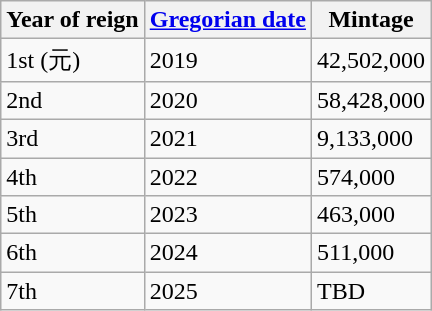<table class="wikitable sortable">
<tr>
<th>Year of reign</th>
<th><a href='#'>Gregorian date</a></th>
<th>Mintage</th>
</tr>
<tr>
<td>1st (元)</td>
<td>2019</td>
<td>42,502,000</td>
</tr>
<tr>
<td>2nd</td>
<td>2020</td>
<td>58,428,000</td>
</tr>
<tr>
<td>3rd</td>
<td>2021</td>
<td>9,133,000</td>
</tr>
<tr>
<td>4th</td>
<td>2022</td>
<td>574,000</td>
</tr>
<tr>
<td>5th</td>
<td>2023</td>
<td>463,000</td>
</tr>
<tr>
<td>6th</td>
<td>2024</td>
<td>511,000</td>
</tr>
<tr>
<td>7th</td>
<td>2025</td>
<td>TBD</td>
</tr>
</table>
